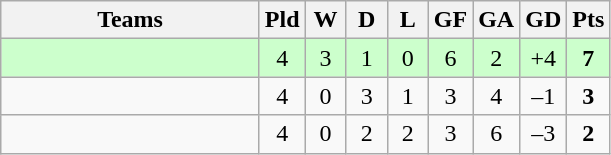<table class="wikitable" style="text-align: center;">
<tr>
<th width=165>Teams</th>
<th width=20>Pld</th>
<th width=20>W</th>
<th width=20>D</th>
<th width=20>L</th>
<th width=20>GF</th>
<th width=20>GA</th>
<th width=20>GD</th>
<th width=20>Pts</th>
</tr>
<tr align=center style="background:#ccffcc;">
<td style="text-align:left;"></td>
<td>4</td>
<td>3</td>
<td>1</td>
<td>0</td>
<td>6</td>
<td>2</td>
<td>+4</td>
<td><strong>7</strong></td>
</tr>
<tr align=center>
<td style="text-align:left;"></td>
<td>4</td>
<td>0</td>
<td>3</td>
<td>1</td>
<td>3</td>
<td>4</td>
<td>–1</td>
<td><strong>3</strong></td>
</tr>
<tr align=center>
<td style="text-align:left;"></td>
<td>4</td>
<td>0</td>
<td>2</td>
<td>2</td>
<td>3</td>
<td>6</td>
<td>–3</td>
<td><strong>2</strong></td>
</tr>
</table>
